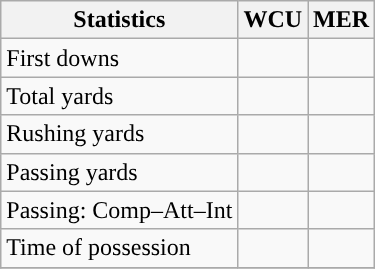<table class="wikitable" style="float: left;">
<tr>
<th>Statistics</th>
<th>WCU</th>
<th>MER</th>
</tr>
<tr>
<td>First downs</td>
<td></td>
<td></td>
</tr>
<tr>
<td>Total yards</td>
<td></td>
<td></td>
</tr>
<tr>
<td>Rushing yards</td>
<td></td>
<td></td>
</tr>
<tr>
<td>Passing yards</td>
<td></td>
<td></td>
</tr>
<tr>
<td>Passing: Comp–Att–Int</td>
<td></td>
<td></td>
</tr>
<tr>
<td>Time of possession</td>
<td></td>
<td></td>
</tr>
<tr>
</tr>
</table>
